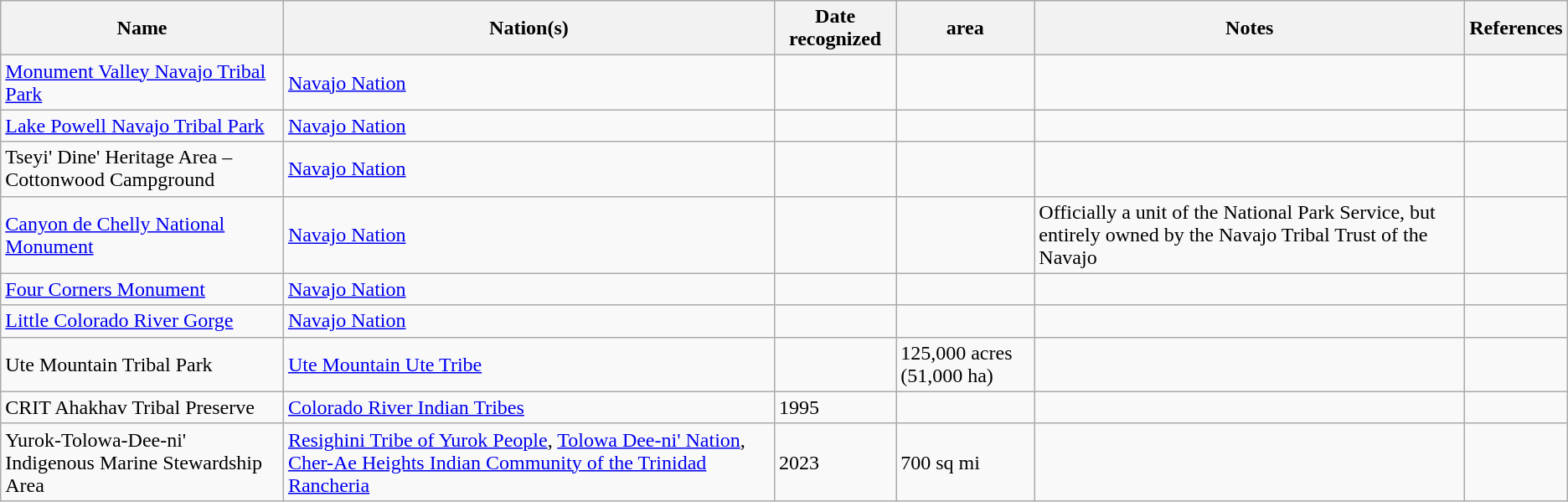<table class="wikitable">
<tr>
<th>Name</th>
<th>Nation(s)</th>
<th>Date recognized</th>
<th>area</th>
<th>Notes</th>
<th>References</th>
</tr>
<tr>
<td><a href='#'>Monument Valley Navajo Tribal Park</a></td>
<td><a href='#'>Navajo Nation</a></td>
<td></td>
<td></td>
<td></td>
<td></td>
</tr>
<tr>
<td><a href='#'>Lake Powell Navajo Tribal Park</a></td>
<td><a href='#'>Navajo Nation</a></td>
<td></td>
<td></td>
<td></td>
<td></td>
</tr>
<tr>
<td>Tseyi' Dine' Heritage Area – Cottonwood Campground</td>
<td><a href='#'>Navajo Nation</a></td>
<td></td>
<td></td>
<td></td>
<td></td>
</tr>
<tr>
<td><a href='#'>Canyon de Chelly National Monument</a></td>
<td><a href='#'>Navajo Nation</a></td>
<td></td>
<td></td>
<td>Officially a unit of the National Park Service, but entirely owned by the Navajo Tribal Trust of the Navajo</td>
<td></td>
</tr>
<tr>
<td><a href='#'>Four Corners Monument</a></td>
<td><a href='#'>Navajo Nation</a></td>
<td></td>
<td></td>
<td></td>
<td></td>
</tr>
<tr>
<td><a href='#'>Little Colorado River Gorge</a></td>
<td><a href='#'>Navajo Nation</a></td>
<td></td>
<td></td>
<td></td>
<td></td>
</tr>
<tr>
<td>Ute Mountain Tribal Park</td>
<td><a href='#'>Ute Mountain Ute Tribe</a></td>
<td></td>
<td>125,000 acres (51,000 ha)</td>
<td></td>
<td></td>
</tr>
<tr>
<td>CRIT Ahakhav Tribal Preserve</td>
<td><a href='#'>Colorado River Indian Tribes</a></td>
<td>1995</td>
<td></td>
<td></td>
<td></td>
</tr>
<tr>
<td>Yurok-Tolowa-Dee-ni' Indigenous Marine Stewardship Area</td>
<td><a href='#'>Resighini Tribe of Yurok People</a>, <a href='#'>Tolowa Dee-ni' Nation</a>, <a href='#'>Cher-Ae Heights Indian Community of the Trinidad Rancheria</a></td>
<td>2023</td>
<td>700 sq mi</td>
<td></td>
<td></td>
</tr>
</table>
